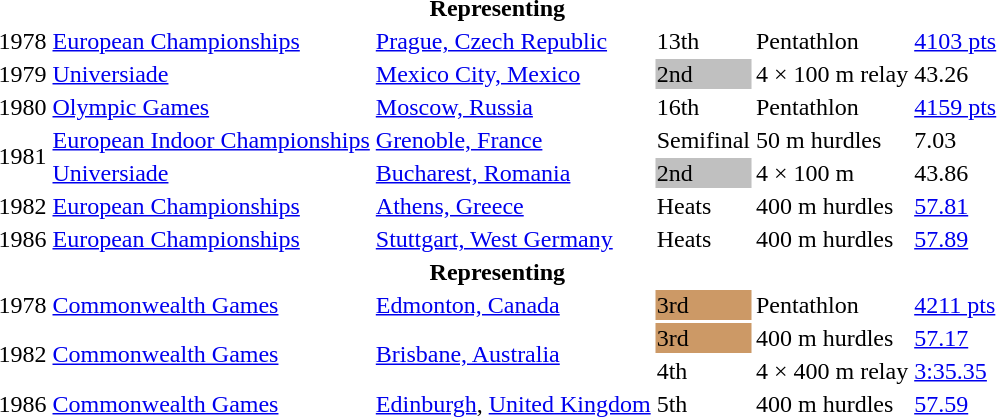<table>
<tr>
<th colspan="6">Representing  </th>
</tr>
<tr>
<td>1978</td>
<td><a href='#'>European Championships</a></td>
<td><a href='#'>Prague, Czech Republic</a></td>
<td>13th</td>
<td>Pentathlon</td>
<td><a href='#'>4103 pts</a></td>
</tr>
<tr>
<td>1979</td>
<td><a href='#'>Universiade</a></td>
<td><a href='#'>Mexico City, Mexico</a></td>
<td bgcolor="silver">2nd</td>
<td>4 × 100 m relay</td>
<td>43.26</td>
</tr>
<tr>
<td>1980</td>
<td><a href='#'>Olympic Games</a></td>
<td><a href='#'>Moscow, Russia</a></td>
<td>16th</td>
<td>Pentathlon</td>
<td><a href='#'>4159 pts</a></td>
</tr>
<tr>
<td rowspan=2>1981</td>
<td><a href='#'>European Indoor Championships</a></td>
<td><a href='#'>Grenoble, France</a></td>
<td>Semifinal</td>
<td>50 m hurdles</td>
<td>7.03</td>
</tr>
<tr>
<td><a href='#'>Universiade</a></td>
<td><a href='#'>Bucharest, Romania</a></td>
<td bgcolor="silver">2nd</td>
<td>4 × 100 m</td>
<td>43.86</td>
</tr>
<tr>
<td>1982</td>
<td><a href='#'>European Championships</a></td>
<td><a href='#'>Athens, Greece</a></td>
<td>Heats</td>
<td>400 m hurdles</td>
<td><a href='#'>57.81</a></td>
</tr>
<tr>
<td>1986</td>
<td><a href='#'>European Championships</a></td>
<td><a href='#'>Stuttgart, West Germany</a></td>
<td>Heats</td>
<td>400 m hurdles</td>
<td><a href='#'>57.89</a></td>
</tr>
<tr>
<th colspan="6">Representing   </th>
</tr>
<tr>
<td>1978</td>
<td><a href='#'>Commonwealth Games</a></td>
<td><a href='#'>Edmonton, Canada</a></td>
<td bgcolor="#cc9966">3rd</td>
<td>Pentathlon</td>
<td><a href='#'>4211 pts</a></td>
</tr>
<tr>
<td rowspan=2>1982</td>
<td rowspan=2><a href='#'>Commonwealth Games</a></td>
<td rowspan=2><a href='#'>Brisbane, Australia</a></td>
<td bgcolor="#cc9966">3rd</td>
<td>400 m hurdles</td>
<td><a href='#'>57.17</a></td>
</tr>
<tr>
<td>4th</td>
<td>4 × 400 m relay</td>
<td><a href='#'>3:35.35</a></td>
</tr>
<tr>
<td>1986</td>
<td><a href='#'>Commonwealth Games</a></td>
<td><a href='#'>Edinburgh</a>, <a href='#'>United Kingdom</a></td>
<td>5th</td>
<td>400 m hurdles</td>
<td><a href='#'>57.59</a></td>
</tr>
</table>
